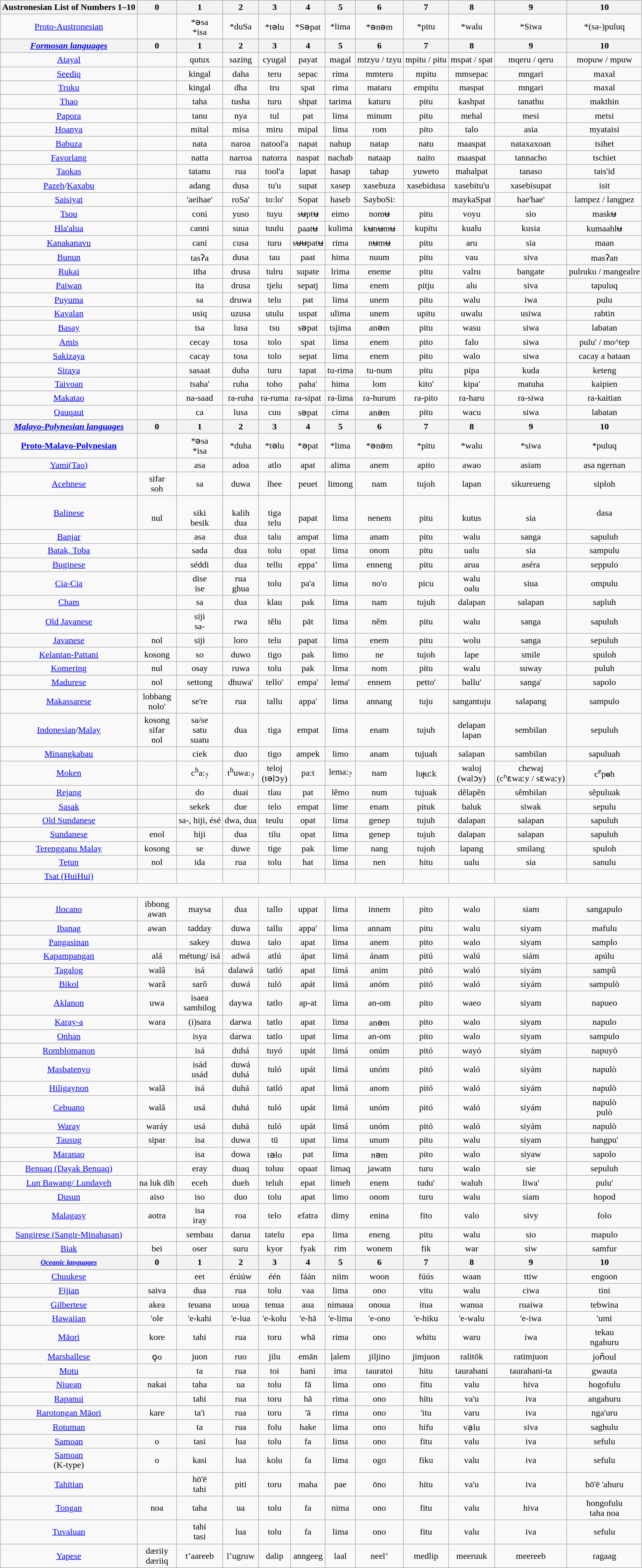<table class="wikitable mw-collapsible mw-collapsed">
<tr>
<th>Austronesian List of Numbers 1–10</th>
<th>0</th>
<th>1</th>
<th>2</th>
<th>3</th>
<th>4</th>
<th>5</th>
<th>6</th>
<th>7</th>
<th>8</th>
<th>9</th>
<th>10</th>
</tr>
<tr style="text-align: center;">
<td><a href='#'>Proto-Austronesian</a></td>
<td></td>
<td>*əsa<br>*isa</td>
<td>*duSa</td>
<td>*təlu</td>
<td>*Səpat</td>
<td>*lima</td>
<td>*ənəm</td>
<td>*pitu</td>
<td>*walu</td>
<td>*Siwa</td>
<td>*(sa-)puluq</td>
</tr>
<tr style="text-align: center;">
<th><em><a href='#'>Formosan languages</a></em></th>
<th>0</th>
<th>1</th>
<th>2</th>
<th>3</th>
<th>4</th>
<th>5</th>
<th>6</th>
<th>7</th>
<th>8</th>
<th>9</th>
<th>10</th>
</tr>
<tr style="text-align: center;">
<td><a href='#'>Atayal</a></td>
<td></td>
<td>qutux</td>
<td>sazing</td>
<td>cyugal</td>
<td>payat</td>
<td>magal</td>
<td>mtzyu / tzyu</td>
<td>mpitu / pitu</td>
<td>mspat / spat</td>
<td>mqeru / qeru</td>
<td>mopuw / mpuw</td>
</tr>
<tr style="text-align: center;">
<td><a href='#'>Seediq</a></td>
<td></td>
<td>kingal</td>
<td>daha</td>
<td>teru</td>
<td>sepac</td>
<td>rima</td>
<td>mmteru</td>
<td>mpitu</td>
<td>mmsepac</td>
<td>mngari</td>
<td>maxal</td>
</tr>
<tr style="text-align: center;">
<td><a href='#'>Truku</a></td>
<td></td>
<td>kingal</td>
<td>dha</td>
<td>tru</td>
<td>spat</td>
<td>rima</td>
<td>mataru</td>
<td>empitu</td>
<td>maspat</td>
<td>mngari</td>
<td>maxal</td>
</tr>
<tr style="text-align: center;">
<td><a href='#'>Thao</a></td>
<td></td>
<td>taha</td>
<td>tusha</td>
<td>turu</td>
<td>shpat</td>
<td>tarima</td>
<td>katuru</td>
<td>pitu</td>
<td>kashpat</td>
<td>tanathu</td>
<td>makthin</td>
</tr>
<tr style="text-align: center;">
<td><a href='#'>Papora</a></td>
<td></td>
<td>tanu</td>
<td>nya</td>
<td>tul</td>
<td>pat</td>
<td>lima</td>
<td>minum</td>
<td>pitu</td>
<td>mehal</td>
<td>mesi</td>
<td>metsi</td>
</tr>
<tr style="text-align: center;">
<td><a href='#'>Hoanya</a></td>
<td></td>
<td>mital</td>
<td>misa</td>
<td>miru</td>
<td>mipal</td>
<td>lima</td>
<td>rom</td>
<td>pito</td>
<td>talo</td>
<td>asia</td>
<td>myataisi</td>
</tr>
<tr style="text-align: center;">
<td><a href='#'>Babuza</a></td>
<td></td>
<td>nata</td>
<td>naroa</td>
<td>natool'a</td>
<td>napat</td>
<td>nahup</td>
<td>natap</td>
<td>natu</td>
<td>maaspat</td>
<td>nataxaxoan</td>
<td>tsihet</td>
</tr>
<tr style="text-align: center;">
<td><a href='#'>Favorlang</a></td>
<td></td>
<td>natta</td>
<td>narroa</td>
<td>natorra</td>
<td>naspat</td>
<td>nachab</td>
<td>nataap</td>
<td>naito</td>
<td>maaspat</td>
<td>tannacho</td>
<td>tschiet</td>
</tr>
<tr style="text-align: center;">
<td><a href='#'>Taokas</a></td>
<td></td>
<td>tatanu</td>
<td>rua</td>
<td>tool'a</td>
<td>lapat</td>
<td>hasap</td>
<td>tahap</td>
<td>yuweto</td>
<td>mahalpat</td>
<td>tanaso</td>
<td>tais'id</td>
</tr>
<tr style="text-align: center;">
<td><a href='#'>Pazeh</a>/<a href='#'>Kaxabu</a></td>
<td></td>
<td>adang</td>
<td>dusa</td>
<td>tu'u</td>
<td>supat</td>
<td>xasep</td>
<td>xasebuza</td>
<td>xasebidusa</td>
<td>xasebitu'u</td>
<td>xasebisupat</td>
<td>isit</td>
</tr>
<tr style="text-align: center;">
<td><a href='#'>Saisiyat</a></td>
<td></td>
<td>'aeihae'</td>
<td>roSa'</td>
<td>to:lo'</td>
<td>Sopat</td>
<td>haseb</td>
<td>SayboSi:</td>
<td></td>
<td>maykaSpat</td>
<td>hae'hae'</td>
<td>lampez / langpez</td>
</tr>
<tr style="text-align: center;">
<td><a href='#'>Tsou</a></td>
<td></td>
<td>coni</td>
<td>yuso</td>
<td>tuyu</td>
<td>sʉptʉ</td>
<td>eimo</td>
<td>nomʉ</td>
<td>pitu</td>
<td>voyu</td>
<td>sio</td>
<td>maskʉ</td>
</tr>
<tr style="text-align: center;">
<td><a href='#'>Hla'alua</a></td>
<td></td>
<td>canni</td>
<td>suua</td>
<td>tuulu</td>
<td>paatʉ</td>
<td>kulima</td>
<td>kʉnʉmʉ</td>
<td>kupitu</td>
<td>kualu</td>
<td>kusia</td>
<td>kumaahlʉ</td>
</tr>
<tr style="text-align: center;">
<td><a href='#'>Kanakanavu</a></td>
<td></td>
<td>cani</td>
<td>cusa</td>
<td>turu</td>
<td>sʉʉpatʉ</td>
<td>rima</td>
<td>nʉmʉ</td>
<td>pitu</td>
<td>aru</td>
<td>sia</td>
<td>maan</td>
</tr>
<tr style="text-align: center;">
<td><a href='#'>Bunun</a></td>
<td></td>
<td>tasʔa</td>
<td>dusa</td>
<td>tau</td>
<td>paat</td>
<td>hima</td>
<td>nuum</td>
<td>pitu</td>
<td>vau</td>
<td>siva</td>
<td>masʔan</td>
</tr>
<tr style="text-align: center;">
<td><a href='#'>Rukai</a></td>
<td></td>
<td>itha</td>
<td>drusa</td>
<td>tulru</td>
<td>supate</td>
<td>lrima</td>
<td>eneme</td>
<td>pitu</td>
<td>valru</td>
<td>bangate</td>
<td>pulruku / mangealre</td>
</tr>
<tr style="text-align: center;">
<td><a href='#'>Paiwan</a></td>
<td></td>
<td>ita</td>
<td>drusa</td>
<td>tjelu</td>
<td>sepatj</td>
<td>lima</td>
<td>enem</td>
<td>pitju</td>
<td>alu</td>
<td>siva</td>
<td>tapuluq</td>
</tr>
<tr style="text-align: center;">
<td><a href='#'>Puyuma</a></td>
<td></td>
<td>sa</td>
<td>druwa</td>
<td>telu</td>
<td>pat</td>
<td>lima</td>
<td>unem</td>
<td>pitu</td>
<td>walu</td>
<td>iwa</td>
<td>pulu</td>
</tr>
<tr style="text-align: center;">
<td><a href='#'>Kavalan</a></td>
<td></td>
<td>usiq</td>
<td>uzusa</td>
<td>utulu</td>
<td>uspat</td>
<td>ulima</td>
<td>unem</td>
<td>upitu</td>
<td>uwalu</td>
<td>usiwa</td>
<td>rabtin</td>
</tr>
<tr style="text-align: center;">
<td><a href='#'>Basay</a></td>
<td></td>
<td>tsa</td>
<td>lusa</td>
<td>tsu</td>
<td>səpat</td>
<td>tsjima</td>
<td>anəm</td>
<td>pitu</td>
<td>wasu</td>
<td>siwa</td>
<td>labatan</td>
</tr>
<tr style="text-align: center;">
<td><a href='#'>Amis</a></td>
<td></td>
<td>cecay</td>
<td>tosa</td>
<td>tolo</td>
<td>spat</td>
<td>lima</td>
<td>enem</td>
<td>pito</td>
<td>falo</td>
<td>siwa</td>
<td>pulu' / mo^tep</td>
</tr>
<tr style="text-align: center;">
<td><a href='#'>Sakizaya</a></td>
<td></td>
<td>cacay</td>
<td>tosa</td>
<td>tolo</td>
<td>sepat</td>
<td>lima</td>
<td>enem</td>
<td>pito</td>
<td>walo</td>
<td>siwa</td>
<td>cacay a bataan</td>
</tr>
<tr style="text-align: center;">
<td><a href='#'>Siraya</a></td>
<td></td>
<td>sasaat</td>
<td>duha</td>
<td>turu</td>
<td>tapat</td>
<td>tu-rima</td>
<td>tu-num</td>
<td>pitu</td>
<td>pipa</td>
<td>kuda</td>
<td>keteng</td>
</tr>
<tr style="text-align: center;">
<td><a href='#'>Taivoan</a></td>
<td></td>
<td>tsaha'</td>
<td>ruha</td>
<td>toho</td>
<td>paha'</td>
<td>hima</td>
<td>lom</td>
<td>kito'</td>
<td>kipa'</td>
<td>matuha</td>
<td>kaipien</td>
</tr>
<tr style="text-align: center;">
<td><a href='#'>Makatao</a></td>
<td></td>
<td>na-saad</td>
<td>ra-ruha</td>
<td>ra-ruma</td>
<td>ra-sipat</td>
<td>ra-lima</td>
<td>ra-hurum</td>
<td>ra-pito</td>
<td>ra-haru</td>
<td>ra-siwa</td>
<td>ra-kaitian</td>
</tr>
<tr style="text-align: center;">
<td><a href='#'>Qauqaut</a></td>
<td></td>
<td>ca</td>
<td>lusa</td>
<td>cuu</td>
<td>səpat</td>
<td>cima</td>
<td>anəm</td>
<td>pitu</td>
<td>wacu</td>
<td>siwa</td>
<td>labatan</td>
</tr>
<tr style="text-align: center;">
<th><em><a href='#'>Malayo-Polynesian languages</a></em></th>
<th>0</th>
<th>1</th>
<th>2</th>
<th>3</th>
<th>4</th>
<th>5</th>
<th>6</th>
<th>7</th>
<th>8</th>
<th>9</th>
<th>10</th>
</tr>
<tr style="text-align: center;">
<td><strong><a href='#'>Proto-Malayo-Polynesian</a></strong></td>
<td></td>
<td>*əsa<br>*isa</td>
<td>*duha</td>
<td>*təlu</td>
<td>*əpat</td>
<td>*lima</td>
<td>*ənəm</td>
<td>*pitu</td>
<td>*walu</td>
<td>*siwa</td>
<td>*puluq</td>
</tr>
<tr style="text-align: center;">
<td><a href='#'>Yami(Tao)</a></td>
<td></td>
<td>asa</td>
<td>adoa</td>
<td>atlo</td>
<td>apat</td>
<td>alima</td>
<td>anem</td>
<td>apito</td>
<td>awao</td>
<td>asiam</td>
<td>asa ngernan</td>
</tr>
<tr style="text-align: center;">
<td><a href='#'>Acehnese</a></td>
<td>sifar <br> soh</td>
<td>sa</td>
<td>duwa</td>
<td>lhee</td>
<td>peuet</td>
<td>limong</td>
<td>nam</td>
<td>tujoh</td>
<td>lapan</td>
<td>sikureueng</td>
<td>siploh</td>
</tr>
<tr style="text-align: center;">
<td><a href='#'>Balinese</a></td>
<td> <br> nul</td>
<td> <br> siki<br>besik</td>
<td> <br> kalih<br>dua</td>
<td> <br> tiga<br>telu</td>
<td> <br> papat</td>
<td> <br> lima</td>
<td> <br> nenem</td>
<td> <br> pitu</td>
<td> <br> kutus</td>
<td> <br> sia</td>
<td>dasa</td>
</tr>
<tr style="text-align: center;">
<td><a href='#'>Banjar</a></td>
<td></td>
<td>asa</td>
<td>dua</td>
<td>talu</td>
<td>ampat</td>
<td>lima</td>
<td>anam</td>
<td>pitu</td>
<td>walu</td>
<td>sanga</td>
<td>sapuluh</td>
</tr>
<tr style="text-align: center;">
<td><a href='#'>Batak, Toba</a></td>
<td></td>
<td>sada</td>
<td>dua</td>
<td>tolu</td>
<td>opat</td>
<td>lima</td>
<td>onom</td>
<td>pitu</td>
<td>ualu</td>
<td>sia</td>
<td>sampulu</td>
</tr>
<tr style="text-align: center;">
<td><a href='#'>Buginese</a></td>
<td></td>
<td>séddi</td>
<td>dua</td>
<td>tellu</td>
<td>eppa’</td>
<td>lima</td>
<td>enneng</td>
<td>pitu</td>
<td>arua</td>
<td>aséra</td>
<td>seppulo</td>
</tr>
<tr style="text-align: center;">
<td><a href='#'>Cia-Cia</a></td>
<td></td>
<td>dise <br> ise</td>
<td>rua <br> ghua</td>
<td>tolu</td>
<td>pa'a</td>
<td>lima</td>
<td>no'o</td>
<td>picu</td>
<td>walu <br> oalu</td>
<td>siua</td>
<td>ompulu</td>
</tr>
<tr style="text-align: center;">
<td><a href='#'>Cham</a></td>
<td></td>
<td>sa</td>
<td>dua</td>
<td>klau</td>
<td>pak</td>
<td>lima</td>
<td>nam</td>
<td>tujuh</td>
<td>dalapan</td>
<td>salapan</td>
<td>sapluh</td>
</tr>
<tr style="text-align: center;">
<td><a href='#'>Old Javanese</a></td>
<td></td>
<td>siji <br> sa-</td>
<td>rwa</td>
<td>tĕlu</td>
<td>pāt</td>
<td>lima</td>
<td>nĕm</td>
<td>pitu</td>
<td>walu</td>
<td>sanga</td>
<td>sapuluh</td>
</tr>
<tr style="text-align: center;">
<td><a href='#'>Javanese</a></td>
<td>nol</td>
<td>siji</td>
<td>loro</td>
<td>telu</td>
<td>papat</td>
<td>lima</td>
<td>enem</td>
<td>pitu</td>
<td>wolu</td>
<td>sanga</td>
<td>sepuluh</td>
</tr>
<tr style="text-align: center;">
<td><a href='#'>Kelantan-Pattani</a></td>
<td>kosong</td>
<td>so</td>
<td>duwo</td>
<td>tigo</td>
<td>pak</td>
<td>limo</td>
<td>ne</td>
<td>tujoh</td>
<td>lape</td>
<td>smile</td>
<td>spuloh</td>
</tr>
<tr style="text-align: center;">
<td><a href='#'>Komering</a></td>
<td>nul</td>
<td>osay</td>
<td>ruwa</td>
<td>tolu</td>
<td>pak</td>
<td>lima</td>
<td>nom</td>
<td>pitu</td>
<td>walu</td>
<td>suway</td>
<td>puluh</td>
</tr>
<tr style="text-align: center;">
<td><a href='#'>Madurese</a></td>
<td>nol</td>
<td>settong</td>
<td>dhuwa'</td>
<td>tello'</td>
<td>empa'</td>
<td>lema'</td>
<td>ennem</td>
<td>petto'</td>
<td>ballu'</td>
<td>sanga'</td>
<td>sapolo</td>
</tr>
<tr style="text-align: center;">
<td><a href='#'>Makassarese</a></td>
<td>lobbang <br> nolo'</td>
<td>se're</td>
<td>rua</td>
<td>tallu</td>
<td>appa'</td>
<td>lima</td>
<td>annang</td>
<td>tuju</td>
<td>sangantuju</td>
<td>salapang</td>
<td>sampulo</td>
</tr>
<tr style="text-align: center;">
<td><a href='#'>Indonesian</a>/<a href='#'>Malay</a></td>
<td>kosong <br>sifar <br> nol</td>
<td>sa/se <br> satu <br> suatu</td>
<td>dua</td>
<td>tiga</td>
<td>empat</td>
<td>lima</td>
<td>enam</td>
<td>tujuh</td>
<td>delapan<br>lapan</td>
<td>sembilan</td>
<td>sepuluh</td>
</tr>
<tr style="text-align: center;">
<td><a href='#'>Minangkabau</a></td>
<td></td>
<td>ciek</td>
<td>duo</td>
<td>tigo</td>
<td>ampek</td>
<td>limo</td>
<td>anam</td>
<td>tujuah</td>
<td>salapan</td>
<td>sambilan</td>
<td>sapuluah</td>
</tr>
<tr style="text-align: center;">
<td><a href='#'>Moken</a></td>
<td></td>
<td>c<sup>h</sup>a:<sub>?</sub></td>
<td>t<sup>h</sup>uwa:<sub>?</sub></td>
<td>teloj <br> (təlɔy)</td>
<td>pa:t</td>
<td>lema:<sub>?</sub></td>
<td>nam</td>
<td>luɟuːk</td>
<td>waloj <br> (walɔy)</td>
<td>ch<em>e</em>waj <br> (cʰɛwaːy / sɛwaːy)</td>
<td>c<sup>e</sup>p<strong>o</strong>h</td>
</tr>
<tr style="text-align: center;">
<td><a href='#'>Rejang</a></td>
<td></td>
<td>do</td>
<td>duai</td>
<td>tlau</td>
<td>pat</td>
<td>lêmo</td>
<td>num</td>
<td>tujuak</td>
<td>dêlapên</td>
<td>sêmbilan</td>
<td>sêpuluak</td>
</tr>
<tr style="text-align: center;">
<td><a href='#'>Sasak</a></td>
<td></td>
<td>sekek</td>
<td>due</td>
<td>telo</td>
<td>empat</td>
<td>lime</td>
<td>enam</td>
<td>pituk</td>
<td>baluk</td>
<td>siwak</td>
<td>sepulu</td>
</tr>
<tr style="text-align: center;">
<td><a href='#'>Old Sundanese</a></td>
<td></td>
<td>sa-, hiji, ésé</td>
<td>dwa, dua</td>
<td>teulu</td>
<td>opat</td>
<td>lima</td>
<td>genep</td>
<td>tujuh</td>
<td>dalapan</td>
<td>salapan</td>
<td>sapuluh</td>
</tr>
<tr style="text-align: center;">
<td><a href='#'>Sundanese</a></td>
<td>enol</td>
<td>hiji</td>
<td>dua</td>
<td>tilu</td>
<td>opat</td>
<td>lima</td>
<td>genep</td>
<td>tujuh</td>
<td>dalapan</td>
<td>salapan</td>
<td>sapuluh</td>
</tr>
<tr style="text-align: center;">
<td><a href='#'>Terengganu Malay</a></td>
<td>kosong</td>
<td>se</td>
<td>duwe</td>
<td>tige</td>
<td>pak</td>
<td>lime</td>
<td>nang</td>
<td>tujoh</td>
<td>lapang</td>
<td>smilang</td>
<td>spuloh</td>
</tr>
<tr style="text-align: center;">
<td><a href='#'>Tetun</a></td>
<td>nol</td>
<td>ida</td>
<td>rua</td>
<td>tolu</td>
<td>hat</td>
<td>lima</td>
<td>nen</td>
<td>hitu</td>
<td>ualu</td>
<td>sia</td>
<td>sanulu</td>
</tr>
<tr style="text-align: center;">
<td><a href='#'>Tsat (HuiHui)</a></td>
<td></td>
<td> <br> </td>
<td></td>
<td></td>
<td></td>
<td></td>
<td></td>
<td></td>
<td></td>
<td></td>
<td></td>
</tr>
<tr>
<td colspan=22><br></td>
</tr>
<tr style="text-align: center;">
<td><a href='#'>Ilocano</a></td>
<td>ibbong <br> awan</td>
<td>maysa</td>
<td>dua</td>
<td>tallo</td>
<td>uppat</td>
<td>lima</td>
<td>innem</td>
<td>pito</td>
<td>walo</td>
<td>siam</td>
<td>sangapulo</td>
</tr>
<tr style="text-align: center;">
<td><a href='#'>Ibanag</a></td>
<td>awan</td>
<td>tadday</td>
<td>duwa</td>
<td>tallu</td>
<td>appa'</td>
<td>lima</td>
<td>annam</td>
<td>pitu</td>
<td>walu</td>
<td>siyam</td>
<td>mafulu</td>
</tr>
<tr style="text-align: center;">
<td><a href='#'>Pangasinan</a></td>
<td></td>
<td>sakey</td>
<td>duwa</td>
<td>talo</td>
<td>apat</td>
<td>lima</td>
<td>anem</td>
<td>pito</td>
<td>walo</td>
<td>siyam</td>
<td>samplo</td>
</tr>
<tr style="text-align: center;">
<td><a href='#'>Kapampangan</a></td>
<td>alá</td>
<td>métung/ isá</td>
<td>adwá</td>
<td>atlú</td>
<td>ápat</td>
<td>limá</td>
<td>ánam</td>
<td>pitú</td>
<td>walú</td>
<td>siám</td>
<td>apúlu</td>
</tr>
<tr style="text-align: center;">
<td><a href='#'>Tagalog</a></td>
<td>walâ</td>
<td>isá</td>
<td>dalawá</td>
<td>tatló</td>
<td>apat</td>
<td>limá</td>
<td>anim</td>
<td>pitó</td>
<td>waló</td>
<td>siyám</td>
<td>sampû</td>
</tr>
<tr style="text-align: center;">
<td><a href='#'>Bikol</a></td>
<td>warâ</td>
<td>sarô</td>
<td>duwá</td>
<td>tuló</td>
<td>apát</td>
<td>limá</td>
<td>anóm</td>
<td>pitó</td>
<td>waló</td>
<td>siyám</td>
<td>sampulò</td>
</tr>
<tr style="text-align: center;">
<td><a href='#'>Aklanon</a></td>
<td>uwa</td>
<td>isaea <br> sambilog</td>
<td>daywa</td>
<td>tatlo</td>
<td>ap-at</td>
<td>lima</td>
<td>an-om</td>
<td>pito</td>
<td>waeo</td>
<td>siyam</td>
<td>napueo</td>
</tr>
<tr style="text-align: center;">
<td><a href='#'>Karay-a</a></td>
<td>wara</td>
<td>(i)sara</td>
<td>darwa</td>
<td>tatlo</td>
<td>apat</td>
<td>lima</td>
<td>anəm</td>
<td>pito</td>
<td>walo</td>
<td>siyam</td>
<td>napulo</td>
</tr>
<tr style="text-align: center;">
<td><a href='#'>Onhan</a></td>
<td></td>
<td>isya</td>
<td>darwa</td>
<td>tatlo</td>
<td>upat</td>
<td>lima</td>
<td>an-om</td>
<td>pito</td>
<td>walo</td>
<td>siyam</td>
<td>sampulo</td>
</tr>
<tr style="text-align: center;">
<td><a href='#'>Romblomanon</a></td>
<td></td>
<td>isá</td>
<td>duhá</td>
<td>tuyó</td>
<td>upát</td>
<td>limá</td>
<td>onúm</td>
<td>pitó</td>
<td>wayó</td>
<td>siyám</td>
<td>napuyò</td>
</tr>
<tr style="text-align: center;">
<td><a href='#'>Masbatenyo</a></td>
<td></td>
<td>isád <br> usád</td>
<td>duwá <br> duhá</td>
<td>tuló</td>
<td>upát</td>
<td>limá</td>
<td>unóm</td>
<td>pitó</td>
<td>waló</td>
<td>siyám</td>
<td>napulò</td>
</tr>
<tr style="text-align: center;">
<td><a href='#'>Hiligaynon</a></td>
<td>walâ</td>
<td>isá</td>
<td>duhá</td>
<td>tatló</td>
<td>apat</td>
<td>limá</td>
<td>anom</td>
<td>pitó</td>
<td>waló</td>
<td>siyám</td>
<td>napulò</td>
</tr>
<tr style="text-align: center;">
<td><a href='#'>Cebuano</a></td>
<td>walâ</td>
<td>usá</td>
<td>duhá</td>
<td>tuló</td>
<td>upát</td>
<td>limá</td>
<td>unóm</td>
<td>pitó</td>
<td>waló</td>
<td>siyám</td>
<td>napulò <br> pulò</td>
</tr>
<tr style="text-align: center;">
<td><a href='#'>Waray</a></td>
<td>waráy</td>
<td>usá</td>
<td>duhá</td>
<td>tuló</td>
<td>upát</td>
<td>limá</td>
<td>unóm</td>
<td>pitó</td>
<td>waló</td>
<td>siyám</td>
<td>napulò</td>
</tr>
<tr style="text-align: center;">
<td><a href='#'>Tausug</a></td>
<td>sipar</td>
<td>isa</td>
<td>duwa</td>
<td>tū</td>
<td>upat</td>
<td>lima</td>
<td>unum</td>
<td>pitu</td>
<td>walu</td>
<td>siyam</td>
<td>hangpu'</td>
</tr>
<tr style="text-align: center;">
<td><a href='#'>Maranao</a></td>
<td></td>
<td>isa</td>
<td>dowa</td>
<td>təlo</td>
<td>pat</td>
<td>lima</td>
<td>nəm</td>
<td>pito</td>
<td>walo</td>
<td>siyaw</td>
<td>sapolo</td>
</tr>
<tr style="text-align: center;">
<td><a href='#'>Benuaq (Dayak Benuaq)</a></td>
<td></td>
<td>eray</td>
<td>duaq</td>
<td>toluu</td>
<td>opaat</td>
<td>limaq</td>
<td>jawatn</td>
<td>turu</td>
<td>walo</td>
<td>sie</td>
<td>sepuluh</td>
</tr>
<tr style="text-align: center;">
<td><a href='#'>Lun Bawang/ Lundayeh</a></td>
<td>na luk dih</td>
<td>eceh</td>
<td>dueh</td>
<td>teluh</td>
<td>epat</td>
<td>limeh</td>
<td>enem</td>
<td>tudu'</td>
<td>waluh</td>
<td>liwa'</td>
<td>pulu'</td>
</tr>
<tr style="text-align: center;">
<td><a href='#'>Dusun</a></td>
<td>aiso</td>
<td>iso</td>
<td>duo</td>
<td>tolu</td>
<td>apat</td>
<td>limo</td>
<td>onom</td>
<td>turu</td>
<td>walu</td>
<td>siam</td>
<td>hopod</td>
</tr>
<tr style="text-align: center;">
<td><a href='#'>Malagasy</a></td>
<td>aotra</td>
<td>isa <br> iray</td>
<td>roa</td>
<td>telo</td>
<td>efatra</td>
<td>dimy</td>
<td>enina</td>
<td>fito</td>
<td>valo</td>
<td>sivy</td>
<td>folo</td>
</tr>
<tr style="text-align: center;">
<td><a href='#'>Sangirese (Sangir-Minahasan)</a></td>
<td></td>
<td>sembau</td>
<td>darua</td>
<td>tatelu</td>
<td>epa</td>
<td>lima</td>
<td>eneng</td>
<td>pitu</td>
<td>walu</td>
<td>sio</td>
<td>mapulo</td>
</tr>
<tr style="text-align: center;">
<td><a href='#'>Biak</a></td>
<td>bei</td>
<td>oser</td>
<td>suru</td>
<td>kyor</td>
<td>fyak</td>
<td>rim</td>
<td>wonem</td>
<td>fik</td>
<td>war</td>
<td>siw</td>
<td>samfur</td>
</tr>
<tr style="text-align: center;">
<th style="font-size: small;"><em><a href='#'>Oceanic languages</a></em></th>
<th>0</th>
<th>1</th>
<th>2</th>
<th>3</th>
<th>4</th>
<th>5</th>
<th>6</th>
<th>7</th>
<th>8</th>
<th>9</th>
<th>10</th>
</tr>
<tr style="text-align: center;">
<td><a href='#'>Chuukese</a></td>
<td></td>
<td>eet</td>
<td>érúúw</td>
<td>één</td>
<td>fáán</td>
<td>niim</td>
<td>woon</td>
<td>fúús</td>
<td>waan</td>
<td>ttiw</td>
<td>engoon</td>
</tr>
<tr style="text-align: center;">
<td><a href='#'>Fijian</a></td>
<td>saiva</td>
<td>dua</td>
<td>rua</td>
<td>tolu</td>
<td>vaa</td>
<td>lima</td>
<td>ono</td>
<td>vitu</td>
<td>walu</td>
<td>ciwa</td>
<td>tini</td>
</tr>
<tr style="text-align: center;">
<td><a href='#'>Gilbertese</a></td>
<td>akea</td>
<td>teuana</td>
<td>uoua</td>
<td>tenua</td>
<td>aua</td>
<td>nimaua</td>
<td>onoua</td>
<td>itua</td>
<td>wanua</td>
<td>ruaiwa</td>
<td>tebwina</td>
</tr>
<tr style="text-align: center;">
<td><a href='#'>Hawaiian</a></td>
<td>'ole</td>
<td>'e-kahi</td>
<td>'e-lua</td>
<td>'e-kolu</td>
<td>'e-hā</td>
<td>'e-lima</td>
<td>'e-ono</td>
<td>'e-hiku</td>
<td>'e-walu</td>
<td>'e-iwa</td>
<td>'umi</td>
</tr>
<tr style="text-align: center;">
<td><a href='#'>Māori</a></td>
<td>kore</td>
<td>tahi</td>
<td>rua</td>
<td>toru</td>
<td>whā</td>
<td>rima</td>
<td>ono</td>
<td>whitu</td>
<td>waru</td>
<td>iwa</td>
<td>tekau <br>ngahuru</td>
</tr>
<tr style="text-align: center;">
<td><a href='#'>Marshallese</a></td>
<td>o̧o</td>
<td>juon</td>
<td>ruo</td>
<td>jilu</td>
<td>emān</td>
<td>ļalem</td>
<td>jiljino</td>
<td>jimjuon</td>
<td>ralitōk</td>
<td>ratimjuon</td>
<td>jon̄oul</td>
</tr>
<tr style="text-align: center;">
<td><a href='#'>Motu</a></td>
<td></td>
<td>ta</td>
<td>rua</td>
<td>toi</td>
<td>hani</td>
<td>ima</td>
<td>tauratoi</td>
<td>hitu</td>
<td>taurahani</td>
<td>taurahani-ta</td>
<td>gwauta</td>
</tr>
<tr style="text-align: center;">
<td><a href='#'>Niuean</a></td>
<td>nakai</td>
<td>taha</td>
<td>ua</td>
<td>tolu</td>
<td>fā</td>
<td>lima</td>
<td>ono</td>
<td>fitu</td>
<td>valu</td>
<td>hiva</td>
<td>hogofulu</td>
</tr>
<tr style="text-align: center;">
<td><a href='#'>Rapanui</a></td>
<td></td>
<td>tahi</td>
<td>rua</td>
<td>toru</td>
<td>hā</td>
<td>rima</td>
<td>ono</td>
<td>hitu</td>
<td>va'u</td>
<td>iva</td>
<td>angahuru</td>
</tr>
<tr style="text-align: center;">
<td><a href='#'>Rarotongan Māori</a></td>
<td>kare</td>
<td>ta'i</td>
<td>rua</td>
<td>toru</td>
<td>'ā</td>
<td>rima</td>
<td>ono</td>
<td>'itu</td>
<td>varu</td>
<td>iva</td>
<td>nga'uru</td>
</tr>
<tr style="text-align: center;">
<td><a href='#'>Rotuman</a></td>
<td></td>
<td>ta</td>
<td>rua</td>
<td>folu</td>
<td>hake</td>
<td>lima</td>
<td>ono</td>
<td>hifu</td>
<td>vạlu</td>
<td>siva</td>
<td>saghulu</td>
</tr>
<tr style="text-align: center;">
<td><a href='#'>Samoan</a></td>
<td>o</td>
<td>tasi</td>
<td>lua</td>
<td>tolu</td>
<td>fa</td>
<td>lima</td>
<td>ono</td>
<td>fitu</td>
<td>valu</td>
<td>iva</td>
<td>sefulu</td>
</tr>
<tr style="text-align: center;">
<td><a href='#'>Samoan</a><br>(K-type)</td>
<td>o</td>
<td>kasi</td>
<td>lua</td>
<td>kolu</td>
<td>fa</td>
<td>lima</td>
<td>ogo</td>
<td>fiku</td>
<td>valu</td>
<td>iva</td>
<td>sefulu</td>
</tr>
<tr style="text-align: center;">
<td><a href='#'>Tahitian</a></td>
<td></td>
<td>hō'ē <br> tahi</td>
<td>piti</td>
<td>toru</td>
<td>maha</td>
<td>pae</td>
<td>ōno</td>
<td>hitu</td>
<td>va'u</td>
<td>iva</td>
<td>hō'ē 'ahuru</td>
</tr>
<tr style="text-align: center;">
<td><a href='#'>Tongan</a></td>
<td>noa</td>
<td>taha</td>
<td>ua</td>
<td>tolu</td>
<td>fa</td>
<td>nima</td>
<td>ono</td>
<td>fitu</td>
<td>valu</td>
<td>hiva</td>
<td>hongofulu <br> taha noa</td>
</tr>
<tr style="text-align: center;">
<td><a href='#'>Tuvaluan</a></td>
<td></td>
<td>tahi <br> tasi</td>
<td>lua</td>
<td>tolu</td>
<td>fa</td>
<td>lima</td>
<td>ono</td>
<td>fitu</td>
<td>valu</td>
<td>iva</td>
<td>sefulu</td>
</tr>
<tr style="text-align: center;">
<td><a href='#'>Yapese</a></td>
<td>dæriiy <br> dæriiq</td>
<td>t’aareeb</td>
<td>l’ugruw</td>
<td>dalip</td>
<td>anngeeg</td>
<td>laal</td>
<td>neel’</td>
<td>medlip</td>
<td>meeruuk</td>
<td>meereeb</td>
<td>ragaag</td>
</tr>
</table>
